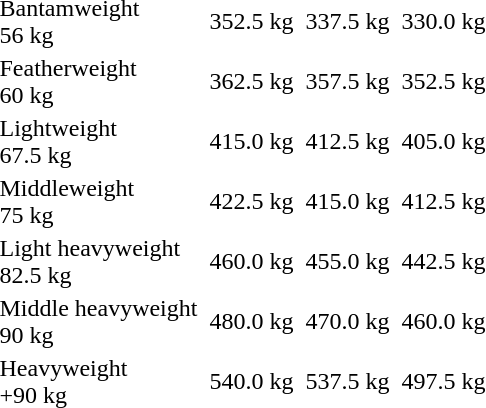<table>
<tr>
<td>Bantamweight<br>56 kg</td>
<td></td>
<td>352.5 kg</td>
<td></td>
<td>337.5 kg</td>
<td></td>
<td>330.0 kg</td>
</tr>
<tr>
<td>Featherweight<br>60 kg</td>
<td></td>
<td>362.5 kg</td>
<td></td>
<td>357.5 kg</td>
<td></td>
<td>352.5 kg</td>
</tr>
<tr>
<td>Lightweight<br>67.5 kg</td>
<td></td>
<td>415.0 kg</td>
<td></td>
<td>412.5 kg</td>
<td></td>
<td>405.0 kg</td>
</tr>
<tr>
<td>Middleweight<br>75 kg</td>
<td></td>
<td>422.5 kg</td>
<td></td>
<td>415.0 kg</td>
<td></td>
<td>412.5 kg</td>
</tr>
<tr>
<td>Light heavyweight<br>82.5 kg</td>
<td></td>
<td>460.0 kg</td>
<td></td>
<td>455.0 kg</td>
<td></td>
<td>442.5 kg</td>
</tr>
<tr>
<td>Middle heavyweight<br>90 kg</td>
<td></td>
<td>480.0 kg</td>
<td></td>
<td>470.0 kg</td>
<td></td>
<td>460.0 kg</td>
</tr>
<tr>
<td>Heavyweight<br>+90 kg</td>
<td></td>
<td>540.0 kg</td>
<td></td>
<td>537.5 kg</td>
<td></td>
<td>497.5 kg</td>
</tr>
</table>
